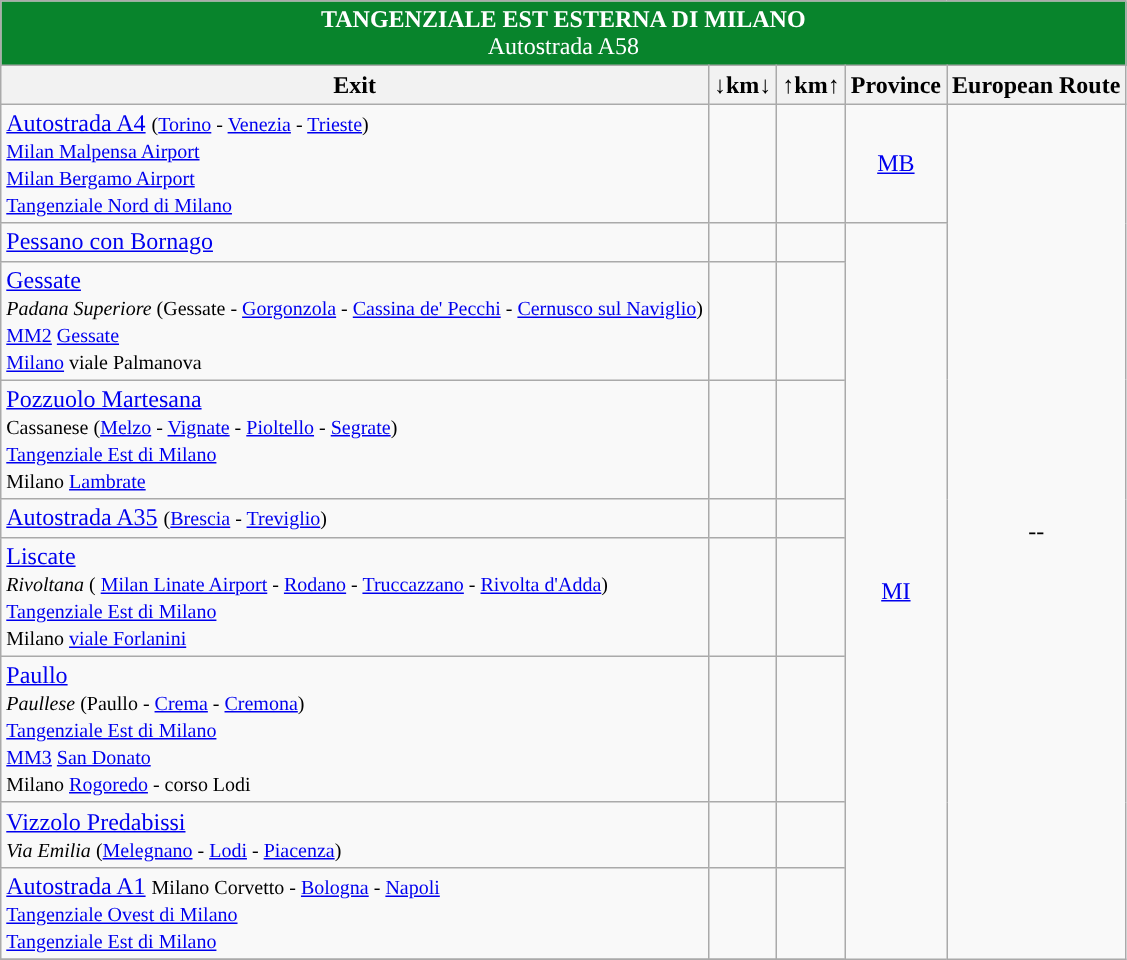<table class="wikitable">
<tr align="center" bgcolor="08842C" style="color: white;">
<td colspan="5"><strong> TANGENZIALE EST ESTERNA DI MILANO</strong><br>Autostrada A58</td>
</tr>
<tr>
<th style="text-align:center;"><strong>Exit</strong></th>
<th style="text-align:center;"><strong>↓km↓</strong></th>
<th style="text-align:center;"><strong>↑km↑</strong></th>
<th align="center"><strong>Province</strong></th>
<th align="center"><strong>European Route</strong></th>
</tr>
<tr>
<td>   <a href='#'>Autostrada A4</a> <small>(<a href='#'>Torino</a> - <a href='#'>Venezia</a> - <a href='#'>Trieste</a>)<br> <a href='#'>Milan Malpensa Airport</a><br> <a href='#'>Milan Bergamo Airport</a><br> <a href='#'>Tangenziale Nord di Milano</a></small></td>
<td></td>
<td></td>
<td align="center"><a href='#'>MB</a></td>
<td rowspan="10" align="center">--</td>
</tr>
<tr>
<td> <a href='#'>Pessano con Bornago</a></td>
<td></td>
<td></td>
<td rowspan="9" align="center"><a href='#'>MI</a></td>
</tr>
<tr>
<td> <a href='#'>Gessate</a><br><small> <em>Padana Superiore</em> (Gessate - <a href='#'>Gorgonzola</a> - <a href='#'>Cassina de' Pecchi</a> - <a href='#'>Cernusco sul Naviglio</a>)<br> <a href='#'>MM2</a> <a href='#'>Gessate</a><br> <a href='#'>Milano</a> viale Palmanova</small></td>
<td></td>
<td></td>
</tr>
<tr>
<td> <a href='#'>Pozzuolo Martesana</a><br><small> Cassanese (<a href='#'>Melzo</a> - <a href='#'>Vignate</a> - <a href='#'>Pioltello</a> - <a href='#'>Segrate</a>)<br> <a href='#'>Tangenziale Est di Milano</a><br> Milano <a href='#'>Lambrate</a></small></td>
<td></td>
<td></td>
</tr>
<tr>
<td>  <a href='#'>Autostrada A35</a> <small> (<a href='#'>Brescia</a> - <a href='#'>Treviglio</a>)</small></td>
<td></td>
<td></td>
</tr>
<tr>
<td> <a href='#'>Liscate</a><br><small> <em>Rivoltana</em> ( <a href='#'>Milan Linate Airport</a>  - <a href='#'>Rodano</a> - <a href='#'>Truccazzano</a> - <a href='#'>Rivolta d'Adda</a>)<br> <a href='#'>Tangenziale Est di Milano</a><br> Milano <a href='#'>viale Forlanini</a></small></td>
<td></td>
<td></td>
</tr>
<tr>
<td> <a href='#'>Paullo</a><br><small> <em>Paullese</em> (Paullo - <a href='#'>Crema</a> - <a href='#'>Cremona</a>)<br> <a href='#'>Tangenziale Est di Milano</a><br> <a href='#'>MM3</a> <a href='#'>San Donato</a><br> Milano <a href='#'>Rogoredo</a> - corso Lodi</small></td>
<td></td>
<td></td>
</tr>
<tr>
<td> <a href='#'>Vizzolo Predabissi</a><br><small> <em>Via Emilia</em> (<a href='#'>Melegnano</a> - <a href='#'>Lodi</a> - <a href='#'>Piacenza</a>)</small></td>
<td></td>
<td></td>
</tr>
<tr>
<td>   <a href='#'>Autostrada A1</a> <small> Milano Corvetto - <a href='#'>Bologna</a> - <a href='#'>Napoli</a><br> <a href='#'>Tangenziale Ovest di Milano</a><br> <a href='#'>Tangenziale Est di Milano</a></small></td>
<td></td>
<td></td>
</tr>
<tr>
</tr>
</table>
